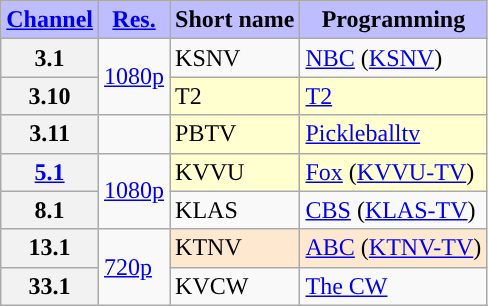<table class="wikitable">
<tr>
<th style="background-color: #bdbdff" scope = "col"><a href='#'>Channel</a></th>
<th style="background-color: #bdbdff" scope = "col"><a href='#'>Res.</a></th>
<th style="background-color: #bdbdff" scope = "col">Short name</th>
<th style="background-color: #bdbdff" scope = "col">Programming</th>
</tr>
<tr>
<th scope = "row">3.1</th>
<td rowspan="2"><a href='#'>1080p</a></td>
<td>KSNV</td>
<td><a href='#'>NBC</a> (<a href='#'>KSNV</a>)</td>
</tr>
<tr>
<th scope = "row">3.10</th>
<td style="background-color:#ffffd0">T2</td>
<td style="background-color:#ffffd0"><a href='#'>T2</a></td>
</tr>
<tr>
<th scope = "row">3.11</th>
<td></td>
<td style="background-color:#ffffd0">PBTV</td>
<td style="background-color:#ffffd0"><a href='#'>Pickleballtv</a></td>
</tr>
<tr>
<th scope = "row"><a href='#'>5.1</a></th>
<td rowspan=2><a href='#'>1080p</a></td>
<td style="background-color:#ffffd0">KVVU</td>
<td style="background-color:#ffffd0"><a href='#'>Fox</a> (<a href='#'>KVVU-TV</a>)</td>
</tr>
<tr>
<th scope = "row">8.1</th>
<td>KLAS</td>
<td><a href='#'>CBS</a> (<a href='#'>KLAS-TV</a>)</td>
</tr>
<tr>
<th scope = "row">13.1</th>
<td rowspan="2"><a href='#'>720p</a></td>
<td style="background-color:#ffe8d0">KTNV</td>
<td style="background-color:#ffe8d0"><a href='#'>ABC</a> (<a href='#'>KTNV-TV</a>) </td>
</tr>
<tr>
<th scope = "row">33.1</th>
<td>KVCW</td>
<td><a href='#'>The CW</a></td>
</tr>
</table>
